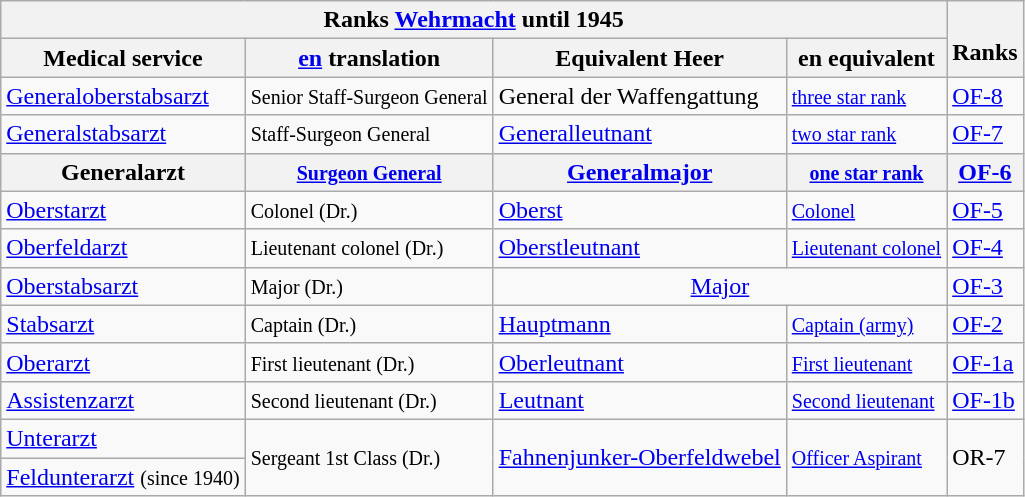<table class="wikitable">
<tr>
<th colspan="4">Ranks <a href='#'>Wehrmacht</a> until 1945</th>
<th rowspan="2"><br>Ranks</th>
</tr>
<tr align="center">
<th>Medical service</th>
<th><a href='#'>en</a> translation</th>
<th>Equivalent Heer</th>
<th>en equivalent</th>
</tr>
<tr>
<td><a href='#'>Generaloberstabsarzt</a></td>
<td><small>Senior Staff-Surgeon General</small></td>
<td>General der Waffengattung</td>
<td><small><a href='#'>three star rank</a></small></td>
<td><a href='#'>OF-8</a></td>
</tr>
<tr>
<td><a href='#'>Generalstabsarzt</a></td>
<td><small>Staff-Surgeon General</small></td>
<td><a href='#'>Generalleutnant</a></td>
<td><small><a href='#'>two star rank</a></small></td>
<td><a href='#'>OF-7</a></td>
</tr>
<tr>
<th><span><strong>Generalarzt</strong></span></th>
<th><small><a href='#'>Surgeon General</a></small></th>
<th><a href='#'>Generalmajor</a></th>
<th><small><a href='#'>one star rank</a></small></th>
<th><a href='#'>OF-6</a></th>
</tr>
<tr>
<td><a href='#'>Oberstarzt</a></td>
<td><small>Colonel (Dr.)</small></td>
<td><a href='#'>Oberst</a></td>
<td><small><a href='#'>Colonel</a></small></td>
<td><a href='#'>OF-5</a></td>
</tr>
<tr>
<td><a href='#'>Oberfeldarzt</a></td>
<td><small>Lieutenant colonel (Dr.)</small></td>
<td><a href='#'>Oberstleutnant</a></td>
<td><small><a href='#'>Lieutenant colonel</a></small></td>
<td><a href='#'>OF-4</a></td>
</tr>
<tr>
<td><a href='#'>Oberstabsarzt</a></td>
<td><small>Major (Dr.)</small></td>
<td colspan="2" style="text-align:center;"><a href='#'>Major</a></td>
<td><a href='#'>OF-3</a></td>
</tr>
<tr>
<td><a href='#'>Stabsarzt</a></td>
<td><small>Captain (Dr.)</small></td>
<td><a href='#'>Hauptmann</a></td>
<td><small><a href='#'>Captain (army)</a></small></td>
<td><a href='#'>OF-2</a></td>
</tr>
<tr>
<td><a href='#'>Oberarzt</a></td>
<td><small>First lieutenant (Dr.)</small></td>
<td><a href='#'>Oberleutnant</a></td>
<td><small><a href='#'>First lieutenant</a></small></td>
<td><a href='#'>OF-1a</a></td>
</tr>
<tr>
<td><a href='#'>Assistenzarzt</a></td>
<td><small>Second lieutenant (Dr.)</small></td>
<td><a href='#'>Leutnant</a></td>
<td><small><a href='#'>Second lieutenant</a></small></td>
<td><a href='#'>OF-1b</a></td>
</tr>
<tr>
<td><a href='#'>Unterarzt</a></td>
<td rowspan="2"><small>Sergeant 1st Class (Dr.)</small></td>
<td rowspan="2"><a href='#'>Fahnenjunker-Oberfeldwebel</a></td>
<td rowspan="2"><small><a href='#'>Officer Aspirant</a></small></td>
<td rowspan="2">OR-7</td>
</tr>
<tr>
<td><a href='#'>Feldunterarzt</a> <small>(since 1940)</small></td>
</tr>
</table>
